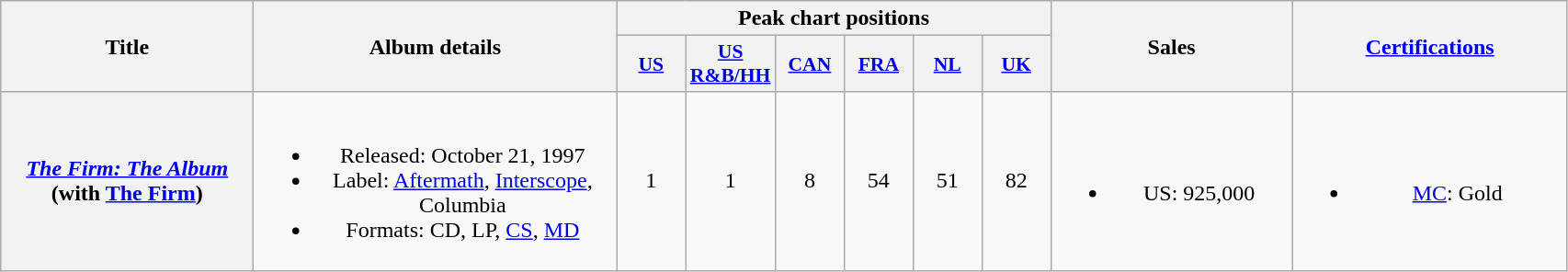<table class="wikitable plainrowheaders" style="text-align:center;">
<tr>
<th scope="col" rowspan="2" style="width:11em;">Title</th>
<th scope="col" rowspan="2" style="width:16em;">Album details</th>
<th scope="col" colspan="6">Peak chart positions</th>
<th scope="col" rowspan="2" style="width:10.5em;">Sales</th>
<th scope="col" rowspan="2" style="width:12em;"><a href='#'>Certifications</a></th>
</tr>
<tr>
<th scope="col" style="width:3em;font-size:90%;"><a href='#'>US</a><br></th>
<th scope="col" style="width:3em;font-size:90%;"><a href='#'>US<br>R&B/HH</a><br></th>
<th scope="col" style="width:3em;font-size:90%;"><a href='#'>CAN</a><br></th>
<th scope="col" style="width:3em;font-size:90%;"><a href='#'>FRA</a><br></th>
<th scope="col" style="width:3em;font-size:90%;"><a href='#'>NL</a><br></th>
<th scope="col" style="width:3em;font-size:90%;"><a href='#'>UK</a></th>
</tr>
<tr>
<th scope="row"><em><a href='#'>The Firm: The Album</a></em><br><span>(with <a href='#'>The Firm</a>)</span></th>
<td><br><ul><li>Released: October 21, 1997</li><li>Label: <a href='#'>Aftermath</a>, <a href='#'>Interscope</a>, Columbia</li><li>Formats: CD, LP, <a href='#'>CS</a>, <a href='#'>MD</a></li></ul></td>
<td>1</td>
<td>1</td>
<td>8</td>
<td>54</td>
<td>51</td>
<td>82</td>
<td><br><ul><li>US: 925,000</li></ul></td>
<td><br><ul><li><a href='#'>MC</a>: Gold</li></ul></td>
</tr>
</table>
